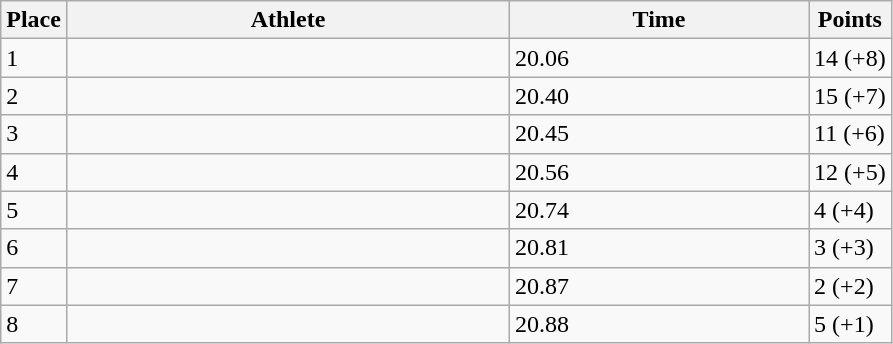<table class="wikitable sortable">
<tr>
<th>Place</th>
<th style="width:18em">Athlete</th>
<th style="width:12em">Time</th>
<th>Points</th>
</tr>
<tr>
<td>1</td>
<td></td>
<td>20.06</td>
<td>14 (+8)</td>
</tr>
<tr>
<td>2</td>
<td></td>
<td>20.40</td>
<td>15 (+7)</td>
</tr>
<tr>
<td>3</td>
<td></td>
<td>20.45</td>
<td>11 (+6)</td>
</tr>
<tr>
<td>4</td>
<td></td>
<td>20.56</td>
<td>12 (+5)</td>
</tr>
<tr>
<td>5</td>
<td></td>
<td>20.74</td>
<td>4 (+4)</td>
</tr>
<tr>
<td>6</td>
<td></td>
<td>20.81 </td>
<td>3 (+3)</td>
</tr>
<tr>
<td>7</td>
<td></td>
<td>20.87</td>
<td>2 (+2)</td>
</tr>
<tr>
<td>8</td>
<td></td>
<td>20.88</td>
<td>5 (+1)</td>
</tr>
</table>
